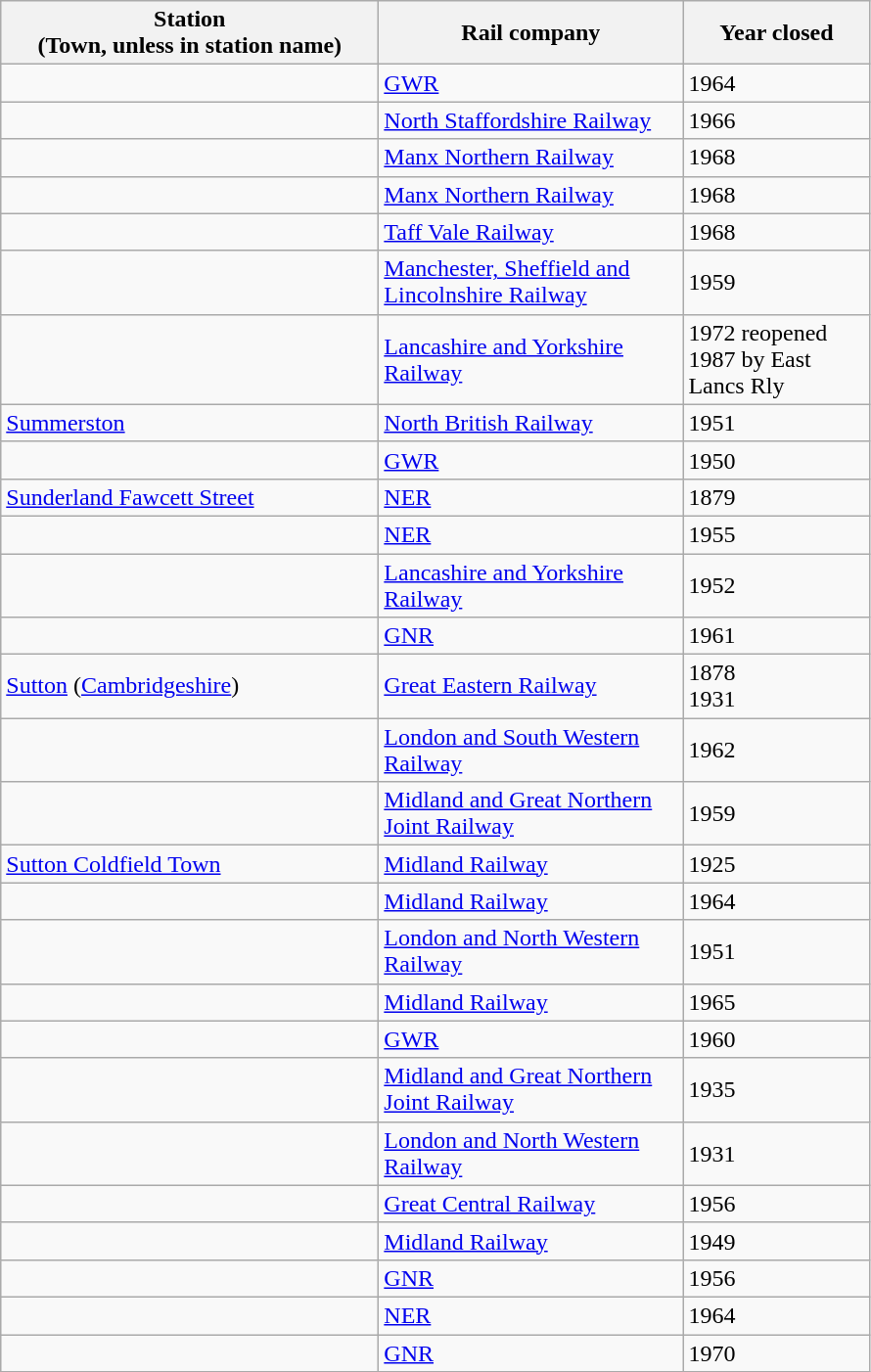<table class="wikitable sortable">
<tr>
<th style="width:250px">Station<br>(Town, unless in station name)</th>
<th style="width:200px">Rail company</th>
<th style="width:120px">Year closed</th>
</tr>
<tr>
<td></td>
<td><a href='#'>GWR</a></td>
<td>1964</td>
</tr>
<tr>
<td></td>
<td><a href='#'>North Staffordshire Railway</a></td>
<td>1966</td>
</tr>
<tr>
<td></td>
<td><a href='#'>Manx Northern Railway</a></td>
<td>1968</td>
</tr>
<tr>
<td></td>
<td><a href='#'>Manx Northern Railway</a></td>
<td>1968</td>
</tr>
<tr>
<td></td>
<td><a href='#'>Taff Vale Railway</a></td>
<td>1968</td>
</tr>
<tr>
<td></td>
<td><a href='#'>Manchester, Sheffield and Lincolnshire Railway</a></td>
<td>1959</td>
</tr>
<tr>
<td></td>
<td><a href='#'>Lancashire and Yorkshire Railway</a></td>
<td>1972 reopened 1987 by East Lancs Rly</td>
</tr>
<tr>
<td><a href='#'>Summerston</a></td>
<td><a href='#'>North British Railway</a></td>
<td>1951</td>
</tr>
<tr>
<td></td>
<td><a href='#'>GWR</a></td>
<td>1950</td>
</tr>
<tr>
<td><a href='#'>Sunderland Fawcett Street</a></td>
<td><a href='#'>NER</a></td>
<td>1879</td>
</tr>
<tr>
<td></td>
<td><a href='#'>NER</a></td>
<td>1955</td>
</tr>
<tr>
<td></td>
<td><a href='#'>Lancashire and Yorkshire Railway</a></td>
<td>1952</td>
</tr>
<tr>
<td></td>
<td><a href='#'>GNR</a></td>
<td>1961</td>
</tr>
<tr>
<td><a href='#'>Sutton</a> (<a href='#'>Cambridgeshire</a>)</td>
<td><a href='#'>Great Eastern Railway</a></td>
<td>1878<br>1931</td>
</tr>
<tr>
<td></td>
<td><a href='#'>London and South Western Railway</a></td>
<td>1962</td>
</tr>
<tr>
<td></td>
<td><a href='#'>Midland and Great Northern Joint Railway</a></td>
<td>1959</td>
</tr>
<tr>
<td><a href='#'>Sutton Coldfield Town</a></td>
<td><a href='#'>Midland Railway</a></td>
<td>1925</td>
</tr>
<tr>
<td></td>
<td><a href='#'>Midland Railway</a></td>
<td>1964</td>
</tr>
<tr>
<td></td>
<td><a href='#'>London and North Western Railway</a></td>
<td>1951</td>
</tr>
<tr>
<td></td>
<td><a href='#'>Midland Railway</a></td>
<td>1965</td>
</tr>
<tr>
<td></td>
<td><a href='#'>GWR</a></td>
<td>1960</td>
</tr>
<tr>
<td></td>
<td><a href='#'>Midland and Great Northern Joint Railway</a></td>
<td>1935</td>
</tr>
<tr>
<td></td>
<td><a href='#'>London and North Western Railway</a></td>
<td>1931</td>
</tr>
<tr>
<td></td>
<td><a href='#'>Great Central Railway</a></td>
<td>1956</td>
</tr>
<tr>
<td></td>
<td><a href='#'>Midland Railway</a></td>
<td>1949</td>
</tr>
<tr>
<td></td>
<td><a href='#'>GNR</a></td>
<td>1956</td>
</tr>
<tr>
<td></td>
<td><a href='#'>NER</a></td>
<td>1964</td>
</tr>
<tr>
<td></td>
<td><a href='#'>GNR</a></td>
<td>1970</td>
</tr>
</table>
